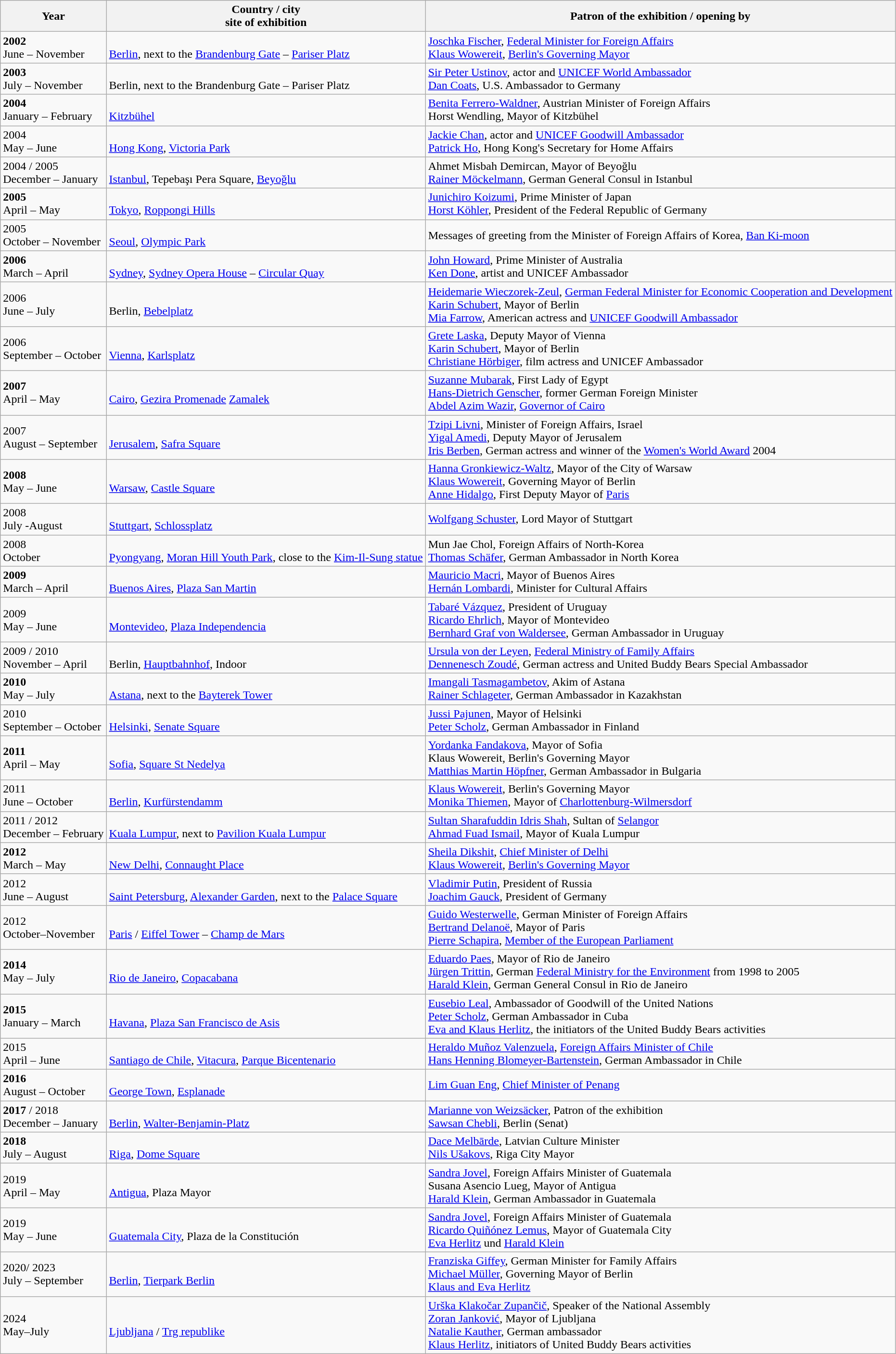<table class= "wikitable">
<tr>
<th>Year</th>
<th>Country / city<br> site of exhibition</th>
<th>Patron of the exhibition / opening by</th>
</tr>
<tr>
<td><strong>2002</strong><br> June – November</td>
<td><br> <a href='#'>Berlin</a>, next to the <a href='#'>Brandenburg Gate</a> – <a href='#'>Pariser Platz</a></td>
<td><a href='#'>Joschka Fischer</a>, <a href='#'>Federal Minister for Foreign Affairs</a><br> <a href='#'>Klaus Wowereit</a>, <a href='#'>Berlin's Governing Mayor</a></td>
</tr>
<tr>
<td><strong>2003</strong><br> July – November</td>
<td><br> Berlin, next to the Brandenburg Gate – Pariser Platz</td>
<td><a href='#'>Sir Peter Ustinov</a>, actor and <a href='#'>UNICEF World Ambassador</a><br> <a href='#'>Dan Coats</a>,  U.S. Ambassador to Germany</td>
</tr>
<tr>
<td><strong>2004</strong><br> January – February</td>
<td><br> <a href='#'>Kitzbühel</a></td>
<td><a href='#'>Benita Ferrero-Waldner</a>, Austrian Minister of Foreign Affairs<br> Horst Wendling, Mayor of Kitzbühel</td>
</tr>
<tr>
<td>2004<br> May – June</td>
<td><br> <a href='#'>Hong Kong</a>, <a href='#'>Victoria Park</a></td>
<td><a href='#'>Jackie Chan</a>, actor and <a href='#'>UNICEF Goodwill Ambassador</a><br> <a href='#'>Patrick Ho</a>, Hong Kong's Secretary for Home Affairs</td>
</tr>
<tr>
<td>2004 / 2005<br> December – January</td>
<td><br> <a href='#'>Istanbul</a>, Tepebaşı Pera Square, <a href='#'>Beyoğlu</a></td>
<td>Ahmet Misbah Demircan, Mayor of Beyoğlu<br> <a href='#'>Rainer Möckelmann</a>, German General Consul in Istanbul</td>
</tr>
<tr>
<td><strong>2005</strong><br> April – May</td>
<td><br> <a href='#'>Tokyo</a>, <a href='#'>Roppongi Hills</a></td>
<td><a href='#'>Junichiro Koizumi</a>, Prime Minister of Japan<br> <a href='#'>Horst Köhler</a>, President of the Federal Republic of Germany</td>
</tr>
<tr>
<td>2005<br> October – November</td>
<td><br> <a href='#'>Seoul</a>, <a href='#'>Olympic Park</a></td>
<td>Messages of greeting from the Minister of Foreign Affairs of Korea, <a href='#'>Ban Ki-moon</a></td>
</tr>
<tr>
<td><strong>2006</strong><br> March – April</td>
<td><br> <a href='#'>Sydney</a>, <a href='#'>Sydney Opera House</a> – <a href='#'>Circular Quay</a></td>
<td><a href='#'>John Howard</a>, Prime Minister of Australia<br> <a href='#'>Ken Done</a>, artist and UNICEF Ambassador</td>
</tr>
<tr>
<td>2006<br> June – July</td>
<td><br> Berlin, <a href='#'>Bebelplatz</a></td>
<td><a href='#'>Heidemarie Wieczorek-Zeul</a>, <a href='#'>German Federal Minister for Economic Cooperation and Development</a><br> <a href='#'>Karin Schubert</a>, Mayor of Berlin<br>  <a href='#'>Mia Farrow</a>, American actress  and <a href='#'>UNICEF Goodwill Ambassador</a></td>
</tr>
<tr>
<td>2006<br> September – October</td>
<td><br> <a href='#'>Vienna</a>, <a href='#'>Karlsplatz</a></td>
<td><a href='#'>Grete Laska</a>, Deputy Mayor of Vienna<br> <a href='#'>Karin Schubert</a>, Mayor of Berlin<br> <a href='#'>Christiane Hörbiger</a>, film actress and UNICEF Ambassador</td>
</tr>
<tr>
<td><strong>2007</strong><br> April – May</td>
<td><br> <a href='#'>Cairo</a>, <a href='#'>Gezira Promenade</a> <a href='#'>Zamalek</a></td>
<td><a href='#'>Suzanne Mubarak</a>, First Lady of Egypt<br> <a href='#'>Hans-Dietrich Genscher</a>, former German Foreign Minister<br> <a href='#'>Abdel Azim Wazir</a>, <a href='#'>Governor of Cairo</a></td>
</tr>
<tr>
<td>2007<br> August – September</td>
<td><br> <a href='#'>Jerusalem</a>, <a href='#'>Safra Square</a></td>
<td><a href='#'>Tzipi Livni</a>, Minister of Foreign Affairs, Israel<br> <a href='#'>Yigal Amedi</a>, Deputy Mayor of Jerusalem<br> <a href='#'>Iris Berben</a>, German actress and winner of the <a href='#'>Women's World Award</a> 2004</td>
</tr>
<tr>
<td><strong>2008</strong><br> May – June</td>
<td><br> <a href='#'>Warsaw</a>, <a href='#'>Castle Square</a></td>
<td><a href='#'>Hanna Gronkiewicz-Waltz</a>, Mayor of the City of Warsaw<br> <a href='#'>Klaus Wowereit</a>, Governing Mayor of Berlin<br> <a href='#'>Anne Hidalgo</a>, First Deputy Mayor of <a href='#'>Paris</a></td>
</tr>
<tr>
<td>2008<br> July -August</td>
<td><br> <a href='#'>Stuttgart</a>, <a href='#'>Schlossplatz</a></td>
<td><a href='#'>Wolfgang Schuster</a>, Lord Mayor of Stuttgart</td>
</tr>
<tr>
<td>2008<br> October</td>
<td><br> <a href='#'>Pyongyang</a>, <a href='#'>Moran Hill Youth Park</a>, close to the <a href='#'>Kim-Il-Sung statue</a></td>
<td>Mun Jae Chol, Foreign Affairs of North-Korea<br> <a href='#'>Thomas Schäfer</a>, German Ambassador in North Korea</td>
</tr>
<tr>
<td><strong>2009</strong><br> March – April</td>
<td><br> <a href='#'>Buenos Aires</a>, <a href='#'>Plaza San Martin</a></td>
<td><a href='#'>Mauricio Macri</a>, Mayor of Buenos Aires<br> <a href='#'>Hernán Lombardi</a>, Minister for Cultural Affairs</td>
</tr>
<tr>
<td>2009<br> May – June</td>
<td><br> <a href='#'>Montevideo</a>, <a href='#'>Plaza Independencia</a></td>
<td><a href='#'>Tabaré Vázquez</a>, President of Uruguay<br> <a href='#'>Ricardo Ehrlich</a>, Mayor of Montevideo<br> <a href='#'>Bernhard Graf von Waldersee</a>, German Ambassador in Uruguay</td>
</tr>
<tr>
<td>2009 / 2010<br> November – April</td>
<td><br> Berlin, <a href='#'>Hauptbahnhof</a>, Indoor</td>
<td><a href='#'>Ursula von der Leyen</a>, <a href='#'>Federal Ministry of Family Affairs</a><br>  <a href='#'>Dennenesch Zoudé</a>, German actress and United Buddy Bears Special Ambassador</td>
</tr>
<tr>
<td><strong>2010</strong><br> May – July</td>
<td><br> <a href='#'>Astana</a>, next to the <a href='#'>Bayterek Tower</a></td>
<td><a href='#'>Imangali Tasmagambetov</a>, Akim of Astana<br> <a href='#'>Rainer Schlageter</a>, German Ambassador in Kazakhstan</td>
</tr>
<tr>
<td>2010<br> September – October</td>
<td><br> <a href='#'>Helsinki</a>, <a href='#'>Senate Square</a></td>
<td><a href='#'>Jussi Pajunen</a>, Mayor of Helsinki<br> <a href='#'>Peter Scholz</a>, German Ambassador in Finland</td>
</tr>
<tr>
<td><strong>2011</strong><br> April – May</td>
<td><br> <a href='#'>Sofia</a>, <a href='#'>Square St Nedelya</a></td>
<td><a href='#'>Yordanka Fandakova</a>, Mayor of Sofia<br> Klaus Wowereit, Berlin's Governing Mayor<br> <a href='#'>Matthias Martin Höpfner</a>, German Ambassador in Bulgaria</td>
</tr>
<tr>
<td>2011<br> June – October</td>
<td><br> <a href='#'>Berlin</a>, <a href='#'>Kurfürstendamm</a></td>
<td><a href='#'>Klaus Wowereit</a>, Berlin's Governing Mayor<br> <a href='#'>Monika Thiemen</a>, Mayor of <a href='#'>Charlottenburg-Wilmersdorf</a></td>
</tr>
<tr>
<td>2011 / 2012<br> December – February</td>
<td><br> <a href='#'>Kuala Lumpur</a>, next to <a href='#'>Pavilion Kuala Lumpur</a></td>
<td><a href='#'>Sultan Sharafuddin Idris Shah</a>, Sultan of <a href='#'>Selangor</a><br> <a href='#'>Ahmad Fuad Ismail</a>, Mayor of Kuala Lumpur</td>
</tr>
<tr>
<td><strong>2012</strong><br> March – May</td>
<td><br> <a href='#'>New Delhi</a>, <a href='#'>Connaught Place</a></td>
<td><a href='#'>Sheila Dikshit</a>, <a href='#'>Chief Minister of Delhi</a><br> <a href='#'>Klaus Wowereit</a>, <a href='#'>Berlin's Governing Mayor</a></td>
</tr>
<tr>
<td>2012<br> June – August</td>
<td><br> <a href='#'>Saint Petersburg</a>, <a href='#'>Alexander Garden</a>, next to the <a href='#'>Palace Square</a></td>
<td><a href='#'>Vladimir Putin</a>, President of Russia<br> <a href='#'>Joachim Gauck</a>, President of Germany</td>
</tr>
<tr>
<td>2012<br> October–November</td>
<td> <br><a href='#'>Paris</a> / <a href='#'>Eiffel Tower</a> – <a href='#'>Champ de Mars</a></td>
<td><a href='#'>Guido Westerwelle</a>, German Minister of Foreign Affairs<br> <a href='#'>Bertrand Delanoë</a>, Mayor of Paris<br> <a href='#'>Pierre Schapira</a>, <a href='#'>Member of the European Parliament</a></td>
</tr>
<tr>
<td><strong>2014</strong><br> May – July</td>
<td> <br> <a href='#'>Rio de Janeiro</a>, <a href='#'>Copacabana</a></td>
<td><a href='#'>Eduardo Paes</a>, Mayor of Rio de Janeiro<br> <a href='#'>Jürgen Trittin</a>,  German <a href='#'>Federal Ministry for the Environment</a> from 1998 to 2005 <br> <a href='#'>Harald Klein</a>, German General Consul in Rio de Janeiro</td>
</tr>
<tr>
<td><strong>2015</strong><br> January – March</td>
<td> <br> <a href='#'>Havana</a>, <a href='#'>Plaza San Francisco de Asis</a></td>
<td><a href='#'>Eusebio Leal</a>, Ambassador of Goodwill of the United Nations<br> <a href='#'>Peter Scholz</a>, German Ambassador in Cuba<br> <a href='#'>Eva and Klaus Herlitz</a>, the initiators of the United Buddy Bears activities</td>
</tr>
<tr>
<td>2015<br> April – June</td>
<td> <br> <a href='#'>Santiago de Chile</a>, <a href='#'>Vitacura</a>, <a href='#'>Parque Bicentenario</a></td>
<td><a href='#'>Heraldo Muñoz Valenzuela</a>, <a href='#'>Foreign Affairs Minister of Chile</a><br> <a href='#'>Hans Henning Blomeyer-Bartenstein</a>, German Ambassador in Chile</td>
</tr>
<tr>
<td><strong>2016</strong><br> August – October</td>
<td> <br> <a href='#'>George Town</a>, <a href='#'>Esplanade</a></td>
<td><a href='#'>Lim Guan Eng</a>, <a href='#'>Chief Minister of Penang</a></td>
</tr>
<tr>
<td><strong>2017</strong> / 2018<br> December – January</td>
<td> <br> <a href='#'>Berlin</a>, <a href='#'>Walter-Benjamin-Platz</a></td>
<td><a href='#'>Marianne von Weizsäcker</a>, Patron of the exhibition<br> <a href='#'>Sawsan Chebli</a>, Berlin (Senat)</td>
</tr>
<tr>
<td><strong>2018</strong><br> July – August</td>
<td> <br> <a href='#'>Riga</a>, <a href='#'>Dome Square</a></td>
<td><a href='#'>Dace Melbārde</a>, Latvian Culture Minister<br> <a href='#'>Nils Ušakovs</a>, Riga City Mayor</td>
</tr>
<tr>
<td>2019<br> April – May</td>
<td> <br> <a href='#'>Antigua</a>, Plaza Mayor</td>
<td><a href='#'>Sandra Jovel</a>, Foreign Affairs Minister of Guatemala <br> Susana Asencio Lueg, Mayor of Antigua<br> <a href='#'>Harald Klein</a>, German Ambassador in Guatemala</td>
</tr>
<tr>
<td>2019<br> May – June</td>
<td> <br> <a href='#'>Guatemala City</a>, Plaza de la Constitución</td>
<td><a href='#'>Sandra Jovel</a>, Foreign Affairs Minister of Guatemala<br><a href='#'>Ricardo Quiñónez Lemus</a>, Mayor of Guatemala City<br> <a href='#'>Eva Herlitz</a> und <a href='#'>Harald Klein</a></td>
</tr>
<tr>
<td>2020/ 2023<br> July – September</td>
<td> <br> <a href='#'>Berlin</a>, <a href='#'>Tierpark Berlin</a></td>
<td><a href='#'>Franziska Giffey</a>, German Minister for Family Affairs<br><a href='#'>Michael Müller</a>, Governing Mayor of Berlin <br> <a href='#'>Klaus and Eva Herlitz</a></td>
</tr>
<tr>
<td>2024<br>May–July</td>
<td><br><a href='#'>Ljubljana</a> / <a href='#'>Trg republike</a></td>
<td><a href='#'>Urška Klakočar Zupančič</a>, Speaker of the National Assembly<br><a href='#'>Zoran Janković</a>, Mayor of Ljubljana<br><a href='#'>Natalie Kauther</a>, German ambassador<br><a href='#'>Klaus Herlitz</a>,  initiators of United Buddy Bears activities</td>
</tr>
</table>
